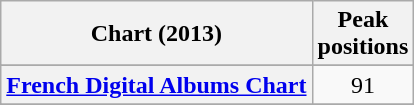<table class="wikitable plainrowheaders sortable" style="text-align:center;">
<tr>
<th>Chart (2013)</th>
<th>Peak<br>positions</th>
</tr>
<tr>
</tr>
<tr>
</tr>
<tr>
<th scope="row"><a href='#'>French Digital Albums Chart</a></th>
<td style="text-align:center;">91</td>
</tr>
<tr>
</tr>
<tr>
</tr>
<tr>
</tr>
</table>
